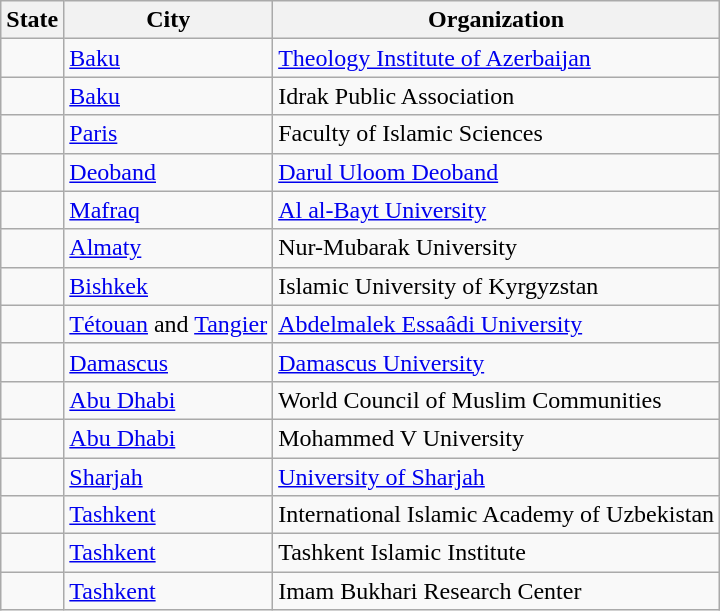<table class="wikitable">
<tr>
<th>State</th>
<th>City</th>
<th>Organization</th>
</tr>
<tr>
<td></td>
<td><a href='#'>Baku</a></td>
<td><a href='#'>Theology Institute of Azerbaijan</a></td>
</tr>
<tr>
<td></td>
<td><a href='#'>Baku</a></td>
<td>Idrak Public Association</td>
</tr>
<tr>
<td></td>
<td><a href='#'>Paris</a></td>
<td>Faculty of Islamic Sciences</td>
</tr>
<tr>
<td></td>
<td><a href='#'>Deoband</a></td>
<td><a href='#'>Darul Uloom Deoband</a></td>
</tr>
<tr>
<td></td>
<td><a href='#'>Mafraq</a></td>
<td><a href='#'>Al al-Bayt University</a></td>
</tr>
<tr>
<td></td>
<td><a href='#'>Almaty</a></td>
<td>Nur-Mubarak University</td>
</tr>
<tr>
<td></td>
<td><a href='#'>Bishkek</a></td>
<td>Islamic University of Kyrgyzstan</td>
</tr>
<tr>
<td></td>
<td><a href='#'>Tétouan</a> and <a href='#'>Tangier</a></td>
<td><a href='#'>Abdelmalek Essaâdi University</a></td>
</tr>
<tr>
<td></td>
<td><a href='#'>Damascus</a></td>
<td><a href='#'>Damascus University</a></td>
</tr>
<tr>
<td></td>
<td><a href='#'>Abu Dhabi</a></td>
<td>World Council of Muslim Communities</td>
</tr>
<tr>
<td></td>
<td><a href='#'>Abu Dhabi</a></td>
<td>Mohammed V University</td>
</tr>
<tr>
<td></td>
<td><a href='#'>Sharjah</a></td>
<td><a href='#'>University of Sharjah</a></td>
</tr>
<tr>
<td></td>
<td><a href='#'>Tashkent</a></td>
<td>International Islamic Academy of Uzbekistan</td>
</tr>
<tr>
<td></td>
<td><a href='#'>Tashkent</a></td>
<td>Tashkent Islamic Institute</td>
</tr>
<tr>
<td></td>
<td><a href='#'>Tashkent</a></td>
<td>Imam Bukhari Research Center</td>
</tr>
</table>
